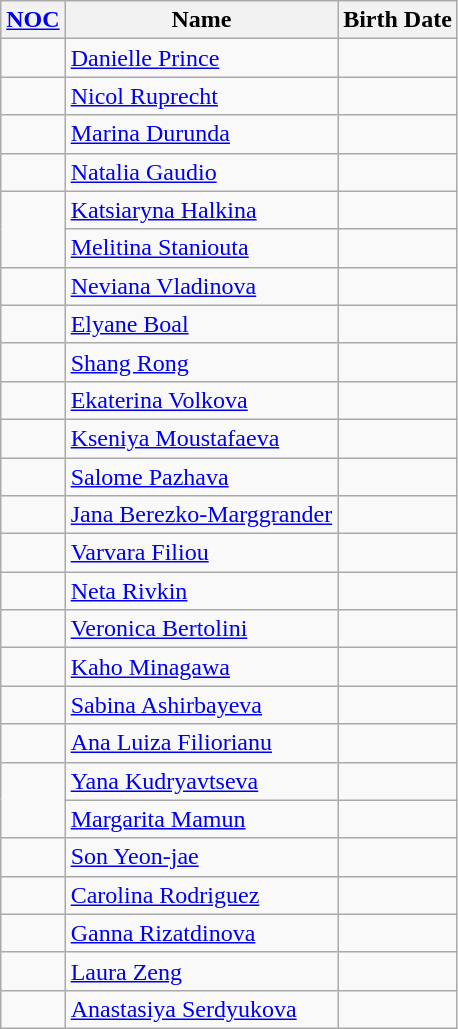<table class="wikitable sortable">
<tr>
<th><a href='#'>NOC</a></th>
<th>Name</th>
<th>Birth Date</th>
</tr>
<tr>
<td></td>
<td><a href='#'>Danielle Prince</a></td>
<td></td>
</tr>
<tr>
<td></td>
<td><a href='#'>Nicol Ruprecht</a></td>
<td></td>
</tr>
<tr>
<td></td>
<td><a href='#'>Marina Durunda</a></td>
<td></td>
</tr>
<tr>
<td></td>
<td><a href='#'>Natalia Gaudio</a></td>
<td></td>
</tr>
<tr>
<td rowspan="2"></td>
<td><a href='#'>Katsiaryna Halkina</a></td>
<td></td>
</tr>
<tr>
<td><a href='#'>Melitina Staniouta</a></td>
<td></td>
</tr>
<tr>
<td></td>
<td><a href='#'>Neviana Vladinova</a></td>
<td></td>
</tr>
<tr>
<td></td>
<td><a href='#'>Elyane Boal</a></td>
<td></td>
</tr>
<tr>
<td></td>
<td><a href='#'>Shang Rong</a></td>
<td></td>
</tr>
<tr>
<td></td>
<td><a href='#'>Ekaterina Volkova</a></td>
<td></td>
</tr>
<tr>
<td></td>
<td><a href='#'>Kseniya Moustafaeva</a></td>
<td></td>
</tr>
<tr>
<td></td>
<td><a href='#'>Salome Pazhava</a></td>
<td></td>
</tr>
<tr>
<td></td>
<td><a href='#'>Jana Berezko-Marggrander</a></td>
<td></td>
</tr>
<tr>
<td></td>
<td><a href='#'>Varvara Filiou</a></td>
<td></td>
</tr>
<tr>
<td></td>
<td><a href='#'>Neta Rivkin</a></td>
<td></td>
</tr>
<tr>
<td></td>
<td><a href='#'>Veronica Bertolini</a></td>
<td></td>
</tr>
<tr>
<td></td>
<td><a href='#'>Kaho Minagawa</a></td>
<td></td>
</tr>
<tr>
<td></td>
<td><a href='#'>Sabina Ashirbayeva</a></td>
<td></td>
</tr>
<tr>
<td></td>
<td><a href='#'>Ana Luiza Filiorianu</a></td>
<td></td>
</tr>
<tr>
<td rowspan="2"></td>
<td><a href='#'>Yana Kudryavtseva</a></td>
<td></td>
</tr>
<tr>
<td><a href='#'>Margarita Mamun</a></td>
<td></td>
</tr>
<tr>
<td></td>
<td><a href='#'>Son Yeon-jae</a></td>
<td></td>
</tr>
<tr>
<td></td>
<td><a href='#'>Carolina Rodriguez</a></td>
<td></td>
</tr>
<tr>
<td></td>
<td><a href='#'>Ganna Rizatdinova</a></td>
<td></td>
</tr>
<tr>
<td></td>
<td><a href='#'>Laura Zeng</a></td>
<td></td>
</tr>
<tr>
<td></td>
<td><a href='#'>Anastasiya Serdyukova</a></td>
<td></td>
</tr>
</table>
